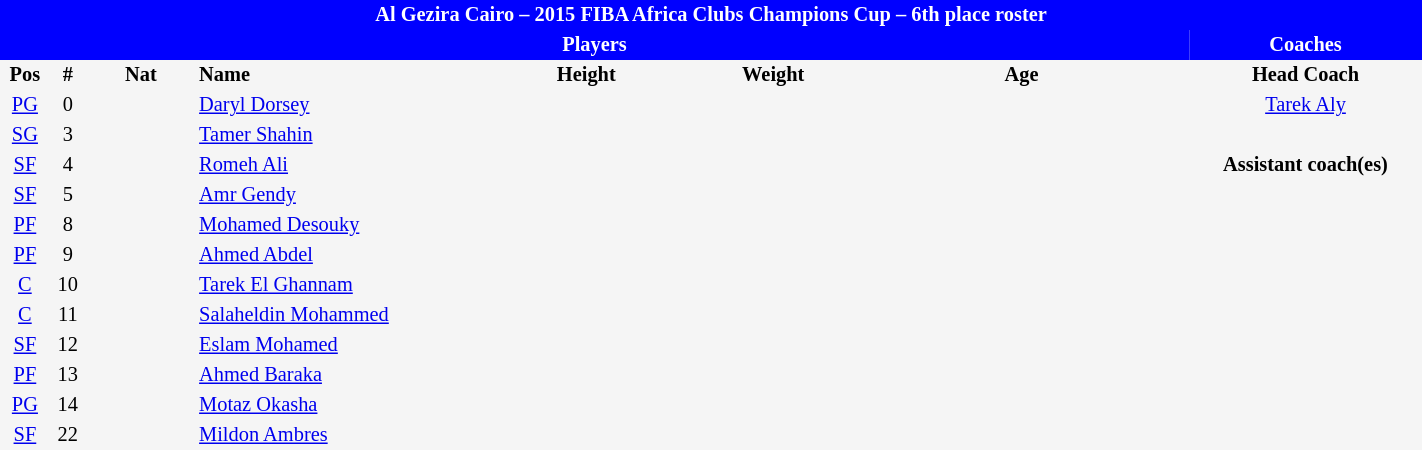<table border=0 cellpadding=2 cellspacing=0  |- bgcolor=#f5f5f5 style="text-align:center; font-size:85%;" width=75%>
<tr>
<td colspan="8" style="background: blue; color: white"><strong>Al Gezira Cairo – 2015 FIBA Africa Clubs Champions Cup – 6th place roster</strong></td>
</tr>
<tr>
<td colspan="7" style="background: blue; color: white"><strong>Players</strong></td>
<td style="background: blue; color: white"><strong>Coaches</strong></td>
</tr>
<tr style="background=#f5f5f5; color: black">
<th width=5px>Pos</th>
<th width=5px>#</th>
<th width=50px>Nat</th>
<th width=135px align=left>Name</th>
<th width=100px>Height</th>
<th width=75px>Weight</th>
<th width=160px>Age</th>
<th width=110px>Head Coach</th>
</tr>
<tr>
<td><a href='#'>PG</a></td>
<td>0</td>
<td></td>
<td align=left><a href='#'>Daryl Dorsey</a></td>
<td><span></span></td>
<td></td>
<td><span></span></td>
<td> <a href='#'>Tarek Aly</a></td>
</tr>
<tr>
<td><a href='#'>SG</a></td>
<td>3</td>
<td></td>
<td align=left><a href='#'>Tamer Shahin</a></td>
<td><span></span></td>
<td></td>
<td><span></span></td>
</tr>
<tr>
<td><a href='#'>SF</a></td>
<td>4</td>
<td></td>
<td align=left><a href='#'>Romeh Ali</a></td>
<td><span></span></td>
<td></td>
<td><span></span></td>
<td><strong>Assistant coach(es)</strong></td>
</tr>
<tr>
<td><a href='#'>SF</a></td>
<td>5</td>
<td></td>
<td align=left><a href='#'>Amr Gendy</a></td>
<td><span></span></td>
<td></td>
<td><span></span></td>
<td></td>
</tr>
<tr>
<td><a href='#'>PF</a></td>
<td>8</td>
<td></td>
<td align=left><a href='#'>Mohamed Desouky</a></td>
<td><span></span></td>
<td></td>
<td><span></span></td>
</tr>
<tr>
<td><a href='#'>PF</a></td>
<td>9</td>
<td></td>
<td align=left><a href='#'>Ahmed Abdel</a></td>
<td><span></span></td>
<td></td>
<td><span></span></td>
</tr>
<tr>
<td><a href='#'>C</a></td>
<td>10</td>
<td></td>
<td align=left><a href='#'>Tarek El Ghannam</a></td>
<td><span></span></td>
<td></td>
<td><span></span></td>
</tr>
<tr>
<td><a href='#'>C</a></td>
<td>11</td>
<td></td>
<td align=left><a href='#'>Salaheldin Mohammed</a></td>
<td><span></span></td>
<td></td>
<td><span></span></td>
</tr>
<tr>
<td><a href='#'>SF</a></td>
<td>12</td>
<td></td>
<td align=left><a href='#'>Eslam Mohamed</a></td>
<td><span></span></td>
<td></td>
<td><span></span></td>
</tr>
<tr>
<td><a href='#'>PF</a></td>
<td>13</td>
<td></td>
<td align=left><a href='#'>Ahmed Baraka</a></td>
<td><span></span></td>
<td></td>
<td><span></span></td>
</tr>
<tr>
<td><a href='#'>PG</a></td>
<td>14</td>
<td></td>
<td align=left><a href='#'>Motaz Okasha</a></td>
<td><span></span></td>
<td></td>
<td><span></span></td>
</tr>
<tr>
<td><a href='#'>SF</a></td>
<td>22</td>
<td></td>
<td align=left><a href='#'>Mildon Ambres</a></td>
<td><span></span></td>
<td><span></span></td>
<td><span></span></td>
</tr>
</table>
